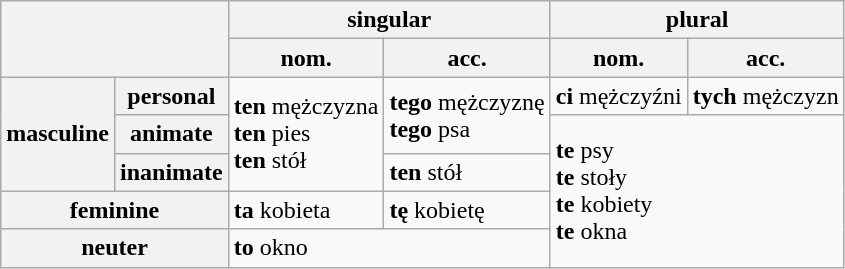<table class="wikitable">
<tr>
<th colspan="2" rowspan="2"></th>
<th colspan="2"><strong>singular</strong></th>
<th colspan="2"><strong>plural</strong></th>
</tr>
<tr>
<th>nom.</th>
<th>acc.</th>
<th>nom.</th>
<th>acc.</th>
</tr>
<tr>
<th rowspan="3"><strong>masculine</strong></th>
<th>personal</th>
<td rowspan="3"><strong>ten</strong> mężczyzna<br><strong>ten</strong> pies<br><strong>ten</strong> stół</td>
<td rowspan="2"><strong>tego</strong> mężczyznę<br><strong>tego</strong> psa</td>
<td><strong>ci</strong> mężczyźni</td>
<td><strong>tych</strong> mężczyzn</td>
</tr>
<tr>
<th>animate</th>
<td colspan="2" rowspan="4"><strong>te</strong> psy<br><strong>te</strong> stoły<br><strong>te</strong> kobiety<br><strong>te</strong> okna</td>
</tr>
<tr>
<th>inanimate</th>
<td><strong>ten</strong> stół</td>
</tr>
<tr>
<th colspan="2"><strong>feminine</strong></th>
<td><strong>ta</strong> kobieta</td>
<td><strong>tę</strong> kobietę</td>
</tr>
<tr>
<th colspan="2"><strong>neuter</strong></th>
<td colspan="2"><strong>to</strong> okno</td>
</tr>
</table>
